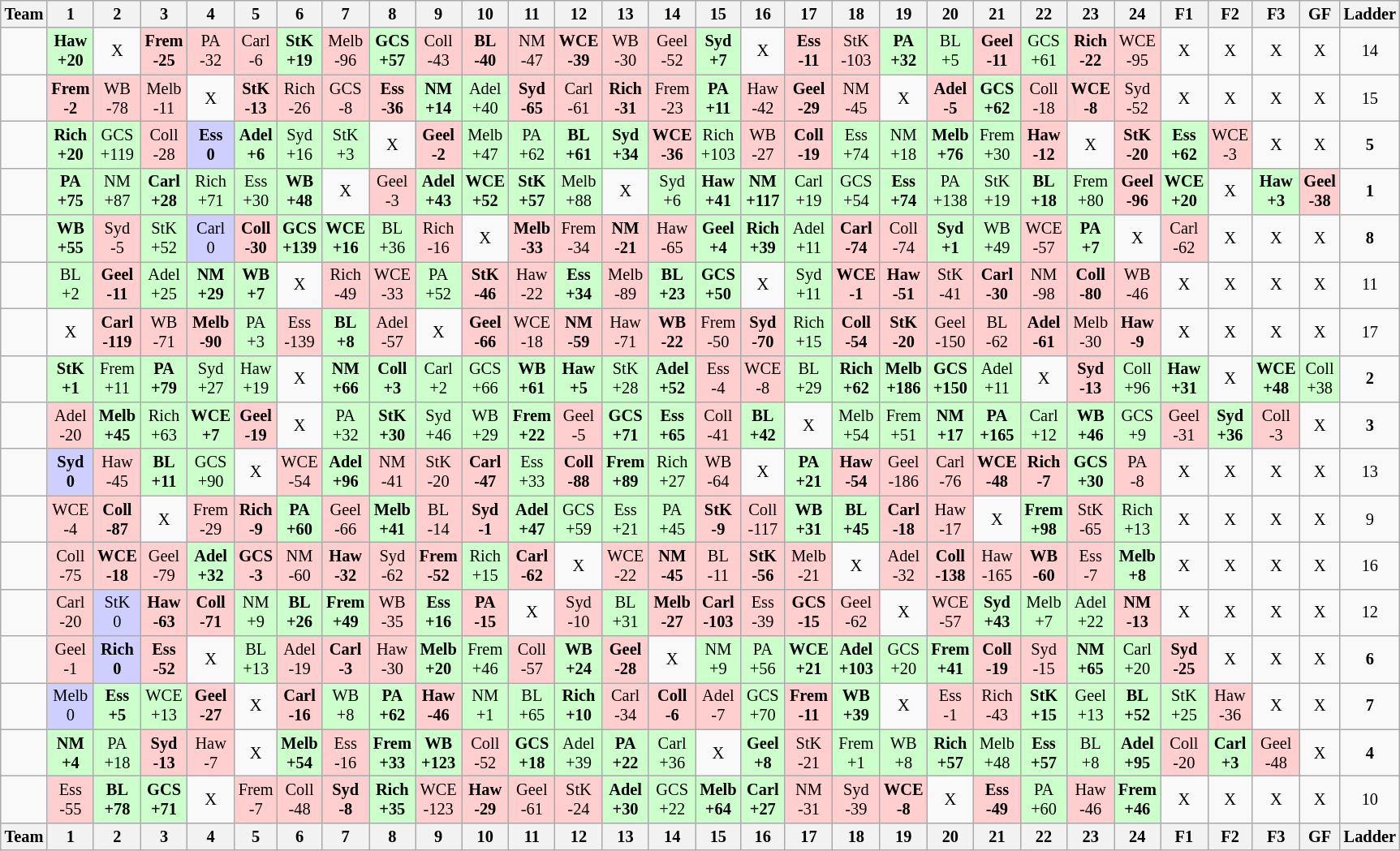<table class="wikitable" style="font-size:85%; text-align:center; width:90%">
<tr valign="top">
<th valign="middle">Team</th>
<th>1</th>
<th>2</th>
<th>3</th>
<th>4</th>
<th>5</th>
<th>6</th>
<th>7</th>
<th>8</th>
<th>9</th>
<th>10</th>
<th>11</th>
<th>12</th>
<th>13</th>
<th>14</th>
<th>15</th>
<th>16</th>
<th>17</th>
<th>18</th>
<th>19</th>
<th>20</th>
<th>21</th>
<th>22</th>
<th>23</th>
<th>24</th>
<th>F1</th>
<th>F2</th>
<th>F3</th>
<th>GF</th>
<th valign="middle">Ladder</th>
</tr>
<tr>
<td align="left"></td>
<td style="background:#cfc;"><strong>Haw</strong> <br> <strong>+20</strong></td>
<td>X</td>
<td style="background:#FFCFCF;"><strong>Frem</strong> <br> <strong>-25</strong></td>
<td style="background:#FFCFCF;">PA <br> -32</td>
<td style="background:#FFCFCF;">Carl <br> -6</td>
<td style="background:#cfc;"><strong>StK</strong> <br> <strong>+19</strong></td>
<td style="background:#FFCFCF;">Melb <br> -96</td>
<td style="background:#cfc;"><strong>GCS</strong> <br> <strong>+57</strong></td>
<td style="background:#FFCFCF;">Coll <br> -43</td>
<td style="background:#FFCFCF;"><strong>BL</strong> <br> <strong>-40</strong></td>
<td style="background:#FFCFCF;">NM <br> -47</td>
<td style="background:#FFCFCF;"><strong>WCE</strong> <br> <strong>-39</strong></td>
<td style="background:#FFCFCF;">WB <br> -30</td>
<td style="background:#FFCFCF;">Geel <br> -52</td>
<td style="background:#cfc;"><strong>Syd</strong> <br> <strong>+7</strong></td>
<td>X</td>
<td style="background:#FFCFCF;"><strong>Ess</strong> <br> <strong>-11</strong></td>
<td style="background:#FFCFCF;">StK <br> -103</td>
<td style="background:#cfc;"><strong>PA</strong> <br> <strong>+32</strong></td>
<td style="background:#cfc;">BL <br> +5</td>
<td style="background:#FFCFCF;"><strong>Geel</strong> <br> <strong>-11</strong></td>
<td style="background:#cfc;">GCS <br> +61</td>
<td style="background:#FFCFCF;"><strong>Rich</strong> <br> <strong>-22</strong></td>
<td style="background:#FFCFCF;">WCE <br> -95</td>
<td>X</td>
<td>X</td>
<td>X</td>
<td>X</td>
<td align="middle">14</td>
</tr>
<tr>
<td align="left"></td>
<td style="background:#FFCFCF;"><strong>Frem</strong> <br> <strong>-2</strong></td>
<td style="background:#FFCFCF;">WB <br> -78</td>
<td style="background:#FFCFCF;">Melb <br> -11</td>
<td>X</td>
<td style="background:#FFCFCF;"><strong>StK</strong> <br> <strong>-13</strong></td>
<td style="background:#FFCFCF;">Rich <br> -26</td>
<td style="background:#FFCFCF;">GCS <br> -8</td>
<td style="background:#FFCFCF;"><strong>Ess</strong> <br> <strong>-36</strong></td>
<td style="background:#cfc;"><strong>NM</strong> <br> <strong>+14</strong></td>
<td style="background:#cfc;">Adel <br> +40</td>
<td style="background:#FFCFCF;"><strong>Syd</strong> <br> <strong>-65</strong></td>
<td style="background:#FFCFCF;">Carl <br> -61</td>
<td style="background:#FFCFCF;"><strong>Rich</strong> <br> <strong>-31</strong></td>
<td style="background:#FFCFCF;">Frem <br> -23</td>
<td style="background:#cfc;"><strong>PA</strong> <br> <strong>+11</strong></td>
<td style="background:#FFCFCF;">Haw <br> -42</td>
<td style="background:#FFCFCF;"><strong>Geel</strong> <br> <strong>-29</strong></td>
<td style="background:#FFCFCF;">NM <br> -45</td>
<td>X</td>
<td style="background:#FFCFCF;"><strong>Adel</strong> <br> <strong>-5</strong></td>
<td style="background:#cfc;"><strong>GCS</strong> <br> <strong>+62</strong></td>
<td style="background:#FFCFCF;">Coll <br> -18</td>
<td style="background:#FFCFCF;"><strong>WCE</strong> <br> <strong>-8</strong></td>
<td style="background:#FFCFCF;">Syd <br> -52</td>
<td>X</td>
<td>X</td>
<td>X</td>
<td>X</td>
<td align="middle">15</td>
</tr>
<tr>
<td align="left"></td>
<td style="background:#cfc;"><strong>Rich</strong> <br> <strong>+20</strong></td>
<td style="background:#cfc;">GCS <br> +119</td>
<td style="background:#FFCFCF;">Coll <br> -28</td>
<td style="background:#CFCFFF;"><strong>Ess</strong> <br> <strong>0</strong></td>
<td style="background:#cfc;"><strong>Adel</strong> <br> <strong>+6</strong></td>
<td style="background:#cfc;">Syd <br> +16</td>
<td style="background:#cfc;">StK <br> +3</td>
<td>X</td>
<td style="background:#FFCFCF;"><strong>Geel</strong> <br> <strong>-2</strong></td>
<td style="background:#cfc;">Melb <br> +47</td>
<td style="background:#cfc;">PA <br> +62</td>
<td style="background:#cfc;"><strong>BL</strong> <br> <strong>+61</strong></td>
<td style="background:#cfc;"><strong>Syd</strong> <br> <strong>+34</strong></td>
<td style="background:#FFCFCF;"><strong>WCE</strong> <br> <strong>-36</strong></td>
<td style="background:#cfc;">Rich <br> +103</td>
<td style="background:#FFCFCF;">WB <br> -27</td>
<td style="background:#FFCFCF;"><strong>Coll</strong> <br> <strong>-19</strong></td>
<td style="background:#cfc;">Ess <br> +74</td>
<td style="background:#cfc;">NM <br> +18</td>
<td style="background:#cfc;"><strong>Melb</strong> <br> <strong>+76</strong></td>
<td style="background:#cfc;">Frem <br> +30</td>
<td style="background:#FFCFCF;"><strong>Haw</strong> <br> <strong>-12</strong></td>
<td>X</td>
<td style="background:#FFCFCF;"><strong>StK</strong> <br> <strong>-20</strong></td>
<td style="background:#cfc;"><strong>Ess</strong> <br> <strong>+62</strong></td>
<td style="background:#FFCFCF;">WCE <br> -3</td>
<td>X</td>
<td>X</td>
<td align="middle"><strong>5</strong></td>
</tr>
<tr>
<td align="left"></td>
<td style="background:#cfc;"><strong>PA</strong> <br> <strong>+75</strong></td>
<td style="background:#cfc;">NM <br> +87</td>
<td style="background:#cfc;"><strong>Carl</strong> <br> <strong>+28</strong></td>
<td style="background:#cfc;">Rich <br> +71</td>
<td style="background:#cfc;">Ess <br> +30</td>
<td style="background:#cfc;"><strong>WB</strong> <br> <strong>+48</strong></td>
<td>X</td>
<td style="background:#FFCFCF;">Geel <br> -3</td>
<td style="background:#cfc;"><strong>Adel</strong> <br> <strong>+43</strong></td>
<td style="background:#cfc;"><strong>WCE</strong> <br> <strong>+52</strong></td>
<td style="background:#cfc;"><strong>StK</strong> <br> <strong>+57</strong></td>
<td style="background:#cfc;">Melb <br> +88</td>
<td>X</td>
<td style="background:#cfc;">Syd <br> +6</td>
<td style="background:#cfc;"><strong>Haw</strong> <br> <strong>+41</strong></td>
<td style="background:#cfc;"><strong>NM</strong> <br> <strong>+117</strong></td>
<td style="background:#cfc;">Carl <br> +19</td>
<td style="background:#cfc;">GCS <br> +54</td>
<td style="background:#cfc;"><strong>Ess</strong> <br> <strong>+74</strong></td>
<td style="background:#cfc;">PA <br> +138</td>
<td style="background:#cfc;">StK <br> +19</td>
<td style="background:#cfc;"><strong>BL</strong> <br> <strong>+18</strong></td>
<td style="background:#cfc;">Frem <br> +80</td>
<td style="background:#FFCFCF;"><strong>Geel</strong> <br> <strong>-96</strong></td>
<td style="background:#cfc;"><strong>WCE</strong> <br> <strong>+20</strong></td>
<td>X</td>
<td style="background:#cfc;"><strong>Haw</strong> <br> <strong>+3</strong></td>
<td style="background:#FFCFCF;"><strong>Geel <br> -38</strong></td>
<td align="middle"><strong>1</strong></td>
</tr>
<tr>
<td align="left"></td>
<td style="background:#cfc;"><strong>WB</strong> <br> <strong>+55</strong></td>
<td style="background:#FFCFCF;">Syd <br> -5</td>
<td style="background:#cfc;">StK <br> +52</td>
<td style="background:#CFCFFF;">Carl <br> 0</td>
<td style="background:#FFCFCF;"><strong>Coll</strong> <br> <strong>-30</strong></td>
<td style="background:#cfc;"><strong>GCS</strong> <br> <strong>+139</strong></td>
<td style="background:#cfc;"><strong>WCE</strong> <br> <strong>+16</strong></td>
<td style="background:#cfc;">BL <br> +36</td>
<td style="background:#FFCFCF;">Rich <br> -16</td>
<td>X</td>
<td style="background:#FFCFCF;"><strong>Melb</strong> <br> <strong>-33</strong></td>
<td style="background:#FFCFCF;">Frem <br> -34</td>
<td style="background:#FFCFCF;"><strong>NM</strong> <br> <strong>-21</strong></td>
<td style="background:#FFCFCF;">Haw <br> -65</td>
<td style="background:#cfc;"><strong>Geel</strong> <br> <strong>+4</strong></td>
<td style="background:#cfc;"><strong>Rich</strong> <br> <strong>+39</strong></td>
<td style="background:#cfc;">Adel <br> +11</td>
<td style="background:#FFCFCF;"><strong>Carl</strong> <br> <strong>-74</strong></td>
<td style="background:#FFCFCF;">Coll <br> -74</td>
<td style="background:#cfc;"><strong>Syd</strong> <br> <strong>+1</strong></td>
<td style="background:#cfc;">WB <br> +49</td>
<td style="background:#FFCFCF;">WCE <br> -57</td>
<td style="background:#cfc;"><strong>PA</strong> <br> <strong>+7</strong></td>
<td>X</td>
<td style="background:#FFCFCF;">Carl <br> -62</td>
<td>X</td>
<td>X</td>
<td>X</td>
<td align="middle"><strong>8</strong></td>
</tr>
<tr>
<td align="left"></td>
<td style="background:#cfc;">BL <br> +2</td>
<td style="background:#FFCFCF;"><strong>Geel</strong> <br> <strong>-11</strong></td>
<td style="background:#cfc;">Adel <br> +25</td>
<td style="background:#cfc;"><strong>NM</strong> <br> <strong>+29</strong></td>
<td style="background:#cfc;"><strong>WB</strong> <br> <strong>+7</strong></td>
<td>X</td>
<td style="background:#FFCFCF;">Rich <br> -49</td>
<td style="background:#FFCFCF;">WCE <br> -33</td>
<td style="background:#cfc;">PA <br> +52</td>
<td style="background:#FFCFCF;"><strong>StK</strong> <br> <strong>-46</strong></td>
<td style="background:#FFCFCF;">Haw <br> -22</td>
<td style="background:#cfc;"><strong>Ess</strong> <br> <strong>+34</strong></td>
<td style="background:#FFCFCF;">Melb <br> -89</td>
<td style="background:#cfc;"><strong>BL</strong> <br> <strong>+23</strong></td>
<td style="background:#cfc;"><strong>GCS</strong> <br> <strong>+50</strong></td>
<td>X</td>
<td style="background:#cfc;">Syd <br> +11</td>
<td style="background:#FFCFCF;"><strong>WCE</strong> <br> <strong>-1</strong></td>
<td style="background:#FFCFCF;"><strong>Haw</strong> <br> <strong>-51</strong></td>
<td style="background:#FFCFCF;">StK <br> -41</td>
<td style="background:#FFCFCF;"><strong>Carl</strong> <br> <strong>-30</strong></td>
<td style="background:#FFCFCF;">NM <br> -98</td>
<td style="background:#FFCFCF;"><strong>Coll</strong> <br> <strong>-80</strong></td>
<td style="background:#FFCFCF;">WB <br> -46</td>
<td>X</td>
<td>X</td>
<td>X</td>
<td>X</td>
<td align="middle">11</td>
</tr>
<tr>
<td align="left"></td>
<td>X</td>
<td style="background:#FFCFCF;"><strong>Carl</strong> <br> <strong>-119</strong></td>
<td style="background:#FFCFCF;">WB <br> -71</td>
<td style="background:#FFCFCF;"><strong>Melb</strong> <br> <strong>-90</strong></td>
<td style="background:#cfc;">PA <br> +3</td>
<td style="background:#FFCFCF;">Ess <br> -139</td>
<td style="background:#cfc;"><strong>BL</strong> <br> <strong>+8</strong></td>
<td style="background:#FFCFCF;">Adel <br> -57</td>
<td>X</td>
<td style="background:#FFCFCF;"><strong>Geel</strong> <br> <strong>-66</strong></td>
<td style="background:#FFCFCF;">WCE <br> -18</td>
<td style="background:#FFCFCF;"><strong>NM</strong> <br> <strong>-59</strong></td>
<td style="background:#FFCFCF;">Haw <br> -71</td>
<td style="background:#FFCFCF;"><strong>WB</strong> <br> <strong>-22</strong></td>
<td style="background:#FFCFCF;">Frem <br> -50</td>
<td style="background:#FFCFCF;"><strong>Syd</strong> <br> <strong>-70</strong></td>
<td style="background:#cfc;">Rich <br> +15</td>
<td style="background:#FFCFCF;"><strong>Coll</strong> <br> <strong>-54</strong></td>
<td style="background:#FFCFCF;"><strong>StK</strong> <br> <strong>-20</strong></td>
<td style="background:#FFCFCF;">Geel <br> -150</td>
<td style="background:#FFCFCF;">BL <br> -62</td>
<td style="background:#FFCFCF;"><strong>Adel</strong> <br> <strong>-61</strong></td>
<td style="background:#FFCFCF;">Melb <br> -30</td>
<td style="background:#FFCFCF;"><strong>Haw</strong> <br> <strong>-9</strong></td>
<td>X</td>
<td>X</td>
<td>X</td>
<td>X</td>
<td align="middle">17</td>
</tr>
<tr>
<td align="left"></td>
<td style="background:#cfc;"><strong>StK</strong> <br> <strong>+1</strong></td>
<td style="background:#cfc;">Frem <br> +11</td>
<td style="background:#cfc;"><strong>PA</strong> <br> <strong>+79</strong></td>
<td style="background:#cfc;">Syd <br> +27</td>
<td style="background:#cfc;">Haw <br> +19</td>
<td>X</td>
<td style="background:#cfc;"><strong>NM</strong> <br> <strong>+66</strong></td>
<td style="background:#cfc;"><strong>Coll</strong> <br> <strong>+3</strong></td>
<td style="background:#cfc;">Carl <br> +2</td>
<td style="background:#cfc;">GCS <br> +66</td>
<td style="background:#cfc;"><strong>WB</strong> <br> <strong>+61</strong></td>
<td style="background:#cfc;"><strong>Haw</strong> <br> <strong>+5</strong></td>
<td style="background:#cfc;">StK <br> +28</td>
<td style="background:#cfc;"><strong>Adel</strong> <br> <strong>+52</strong></td>
<td style="background:#FFCFCF;">Ess <br> -4</td>
<td style="background:#FFCFCF;">WCE <br> -8</td>
<td style="background:#cfc;">BL <br> +29</td>
<td style="background:#cfc;"><strong>Rich</strong> <br> <strong>+62</strong></td>
<td style="background:#cfc;"><strong>Melb</strong> <br> <strong>+186</strong></td>
<td style="background:#cfc;"><strong>GCS</strong> <br> <strong>+150</strong></td>
<td style="background:#cfc;">Adel <br> +11</td>
<td>X</td>
<td style="background:#FFCFCF;"><strong>Syd</strong> <br> <strong>-13</strong></td>
<td style="background:#cfc;">Coll <br> +96</td>
<td style="background:#cfc;"><strong>Haw</strong> <br> <strong>+31</strong></td>
<td>X</td>
<td style="background:#cfc;"><strong>WCE</strong> <br> <strong>+48</strong></td>
<td style="background:#cfc;">Coll <br> +38</td>
<td align="middle"><strong>2</strong></td>
</tr>
<tr>
<td align="left"></td>
<td style="background:#FFCFCF;">Adel <br> -20</td>
<td style="background:#cfc;"><strong>Melb</strong> <br> <strong>+45</strong></td>
<td style="background:#cfc;">Rich <br> +63</td>
<td style="background:#cfc;"><strong>WCE</strong> <br> <strong>+7</strong></td>
<td style="background:#FFCFCF;"><strong>Geel</strong> <br> <strong>-19</strong></td>
<td>X</td>
<td style="background:#cfc;">PA <br> +32</td>
<td style="background:#cfc;"><strong>StK</strong> <br> <strong>+30</strong></td>
<td style="background:#cfc;">Syd <br> +46</td>
<td style="background:#cfc;">WB <br> +29</td>
<td style="background:#cfc;"><strong>Frem</strong> <br> <strong>+22</strong></td>
<td style="background:#FFCFCF;">Geel <br> -5</td>
<td style="background:#cfc;"><strong>GCS</strong> <br> <strong>+71</strong></td>
<td style="background:#cfc;"><strong>Ess</strong> <br> <strong>+65</strong></td>
<td style="background:#FFCFCF;">Coll <br> -41</td>
<td style="background:#cfc;"><strong>BL</strong> <br> <strong>+42</strong></td>
<td>X</td>
<td style="background:#cfc;">Melb <br> +54</td>
<td style="background:#cfc;">Frem <br> +51</td>
<td style="background:#cfc;"><strong>NM</strong> <br> <strong>+17</strong></td>
<td style="background:#cfc;"><strong>PA</strong> <br> <strong>+165</strong></td>
<td style="background:#cfc;">Carl <br> +12</td>
<td style="background:#cfc;"><strong>WB</strong> <br> <strong>+46</strong></td>
<td style="background:#cfc;">GCS <br> +9</td>
<td style="background:#FFCFCF;">Geel <br> -31</td>
<td style="background:#cfc;"><strong>Syd</strong> <br> <strong>+36</strong></td>
<td style="background:#FFCFCF;">Coll <br> -3</td>
<td>X</td>
<td align="middle"><strong>3</strong></td>
</tr>
<tr>
<td align="left"></td>
<td style="background:#CFCFFF;"><strong>Syd</strong> <br> <strong>0</strong></td>
<td style="background:#FFCFCF;">Haw <br> -45</td>
<td style="background:#cfc;"><strong>BL</strong> <br> <strong>+11</strong></td>
<td style="background:#cfc;">GCS <br> +90</td>
<td>X</td>
<td style="background:#FFCFCF;">WCE <br> -54</td>
<td style="background:#cfc;"><strong>Adel</strong> <br> <strong>+96</strong></td>
<td style="background:#FFCFCF;">NM <br> -41</td>
<td style="background:#FFCFCF;">StK <br> -20</td>
<td style="background:#FFCFCF;"><strong>Carl</strong> <br> <strong>-47</strong></td>
<td style="background:#cfc;">Ess <br> +33</td>
<td style="background:#FFCFCF;"><strong>Coll</strong> <br> <strong>-88</strong></td>
<td style="background:#cfc;"><strong>Frem</strong> <br> <strong>+89</strong></td>
<td style="background:#cfc;">Rich <br> +27</td>
<td style="background:#FFCFCF;">WB <br> -64</td>
<td>X</td>
<td style="background:#cfc;"><strong>PA</strong> <br> <strong>+21</strong></td>
<td style="background:#FFCFCF;"><strong>Haw</strong> <br> <strong>-54</strong></td>
<td style="background:#FFCFCF;">Geel <br> -186</td>
<td style="background:#FFCFCF;">Carl <br> -76</td>
<td style="background:#FFCFCF;"><strong>WCE</strong> <br> <strong>-48</strong></td>
<td style="background:#FFCFCF;"><strong>Rich</strong> <br> <strong>-7</strong></td>
<td style="background:#cfc;"><strong>GCS</strong> <br> <strong>+30</strong></td>
<td style="background:#FFCFCF;">PA <br> -8</td>
<td>X</td>
<td>X</td>
<td>X</td>
<td>X</td>
<td align="middle">13</td>
</tr>
<tr>
<td align="left"></td>
<td style="background:#FFCFCF;">WCE <br> -4</td>
<td style="background:#FFCFCF;"><strong>Coll</strong> <br> <strong>-87</strong></td>
<td>X</td>
<td style="background:#FFCFCF;">Frem <br> -29</td>
<td style="background:#FFCFCF;"><strong>Rich</strong> <br> <strong>-9</strong></td>
<td style="background:#cfc;"><strong>PA</strong> <br> <strong>+60</strong></td>
<td style="background:#FFCFCF;">Geel <br> -66</td>
<td style="background:#cfc;"><strong>Melb</strong> <br> <strong>+41</strong></td>
<td style="background:#FFCFCF;">BL <br> -14</td>
<td style="background:#FFCFCF;"><strong>Syd</strong> <br> <strong>-1</strong></td>
<td style="background:#cfc;"><strong>Adel</strong> <br> <strong>+47</strong></td>
<td style="background:#cfc;">GCS <br> +59</td>
<td style="background:#cfc;">Ess <br> +21</td>
<td style="background:#cfc;">PA <br> +45</td>
<td style="background:#FFCFCF;"><strong>StK</strong> <br> <strong>-9</strong></td>
<td style="background:#FFCFCF;">Coll <br> -117</td>
<td style="background:#cfc;"><strong>WB</strong> <br> <strong>+31</strong></td>
<td style="background:#cfc;"><strong>BL</strong> <br> <strong>+45</strong></td>
<td style="background:#FFCFCF;"><strong>Carl</strong> <br> <strong>-18</strong></td>
<td style="background:#FFCFCF;">Haw <br> -17</td>
<td>X</td>
<td style="background:#cfc;"><strong>Frem</strong> <br> <strong>+98</strong></td>
<td style="background:#FFCFCF;">StK <br> -65</td>
<td style="background:#cfc;">Rich <br> +13</td>
<td>X</td>
<td>X</td>
<td>X</td>
<td>X</td>
<td align="middle">9</td>
</tr>
<tr>
<td align="left"></td>
<td style="background:#FFCFCF;">Coll <br> -75</td>
<td style="background:#FFCFCF;"><strong>WCE</strong> <br> <strong>-18</strong></td>
<td style="background:#FFCFCF;">Geel <br> -79</td>
<td style="background:#cfc;"><strong>Adel</strong> <br> <strong>+32</strong></td>
<td style="background:#FFCFCF;"><strong>GCS</strong> <br> <strong>-3</strong></td>
<td style="background:#FFCFCF;">NM <br> -60</td>
<td style="background:#FFCFCF;"><strong>Haw</strong> <br> <strong>-32</strong></td>
<td style="background:#FFCFCF;">Syd <br> -62</td>
<td style="background:#FFCFCF;"><strong>Frem</strong> <br> <strong>-52</strong></td>
<td style="background:#cfc;">Rich <br> +15</td>
<td style="background:#FFCFCF;"><strong>Carl</strong> <br> <strong>-62</strong></td>
<td>X</td>
<td style="background:#FFCFCF;">WCE <br> -22</td>
<td style="background:#FFCFCF;"><strong>NM</strong> <br> <strong>-45</strong></td>
<td style="background:#FFCFCF;">BL <br> -11</td>
<td style="background:#FFCFCF;"><strong>StK</strong> <br> <strong>-56</strong></td>
<td style="background:#FFCFCF;">Melb <br> -21</td>
<td>X</td>
<td style="background:#FFCFCF;">Adel <br> -32</td>
<td style="background:#FFCFCF;"><strong>Coll</strong> <br> <strong>-138</strong></td>
<td style="background:#FFCFCF;">Haw <br> -165</td>
<td style="background:#FFCFCF;"><strong>WB</strong> <br> <strong>-60</strong></td>
<td style="background:#FFCFCF;">Ess <br> -7</td>
<td style="background:#cfc;"><strong>Melb</strong> <br> <strong>+8</strong></td>
<td>X</td>
<td>X</td>
<td>X</td>
<td>X</td>
<td align="middle">16</td>
</tr>
<tr>
<td align="left"></td>
<td style="background:#FFCFCF;">Carl <br> -20</td>
<td style="background:#CFCFFF;">StK <br> 0</td>
<td style="background:#FFCFCF;"><strong>Haw</strong> <br> <strong>-63</strong></td>
<td style="background:#FFCFCF;"><strong>Coll</strong> <br> <strong>-71</strong></td>
<td style="background:#cfc;">NM <br> +9</td>
<td style="background:#cfc;"><strong>BL</strong> <br> <strong>+26</strong></td>
<td style="background:#cfc;"><strong>Frem</strong> <br> <strong>+49</strong></td>
<td style="background:#FFCFCF;">WB <br> -35</td>
<td style="background:#cfc;"><strong>Ess</strong> <br> <strong>+16</strong></td>
<td style="background:#FFCFCF;"><strong>PA</strong> <br> <strong>-15</strong></td>
<td>X</td>
<td style="background:#FFCFCF;">Syd <br> -10</td>
<td style="background:#cfc;">BL <br> +31</td>
<td style="background:#FFCFCF;"><strong>Melb</strong> <br> <strong>-27</strong></td>
<td style="background:#FFCFCF;"><strong>Carl</strong> <br> <strong>-103</strong></td>
<td style="background:#FFCFCF;">Ess <br> -39</td>
<td style="background:#FFCFCF;"><strong>GCS</strong> <br> <strong>-15</strong></td>
<td style="background:#FFCFCF;">Geel <br> -62</td>
<td>X</td>
<td style="background:#FFCFCF;">WCE <br> -57</td>
<td style="background:#cfc;"><strong>Syd</strong> <br> <strong>+43</strong></td>
<td style="background:#cfc;">Melb <br> +7</td>
<td style="background:#cfc;">Adel <br> +22</td>
<td style="background:#FFCFCF;"><strong>NM</strong> <br> <strong>-13</strong></td>
<td>X</td>
<td>X</td>
<td>X</td>
<td>X</td>
<td align="middle">12</td>
</tr>
<tr>
<td align="left"></td>
<td style="background:#FFCFCF;">Geel <br> -1</td>
<td style="background:#CFCFFF;"><strong>Rich</strong> <br> <strong>0</strong></td>
<td style="background:#FFCFCF;"><strong>Ess</strong> <br> <strong>-52</strong></td>
<td>X</td>
<td style="background:#cfc;">BL <br> +13</td>
<td style="background:#FFCFCF;">Adel <br> -19</td>
<td style="background:#FFCFCF;"><strong>Carl</strong> <br> <strong>-3</strong></td>
<td style="background:#FFCFCF;">Haw <br> -30</td>
<td style="background:#cfc;"><strong>Melb</strong> <br> <strong>+20</strong></td>
<td style="background:#cfc;">Frem <br> +46</td>
<td style="background:#FFCFCF;">Coll <br> -57</td>
<td style="background:#cfc;"><strong>WB</strong> <br> <strong>+24</strong></td>
<td style="background:#FFCFCF;"><strong>Geel</strong> <br> <strong>-28</strong></td>
<td>X</td>
<td style="background:#cfc;">NM <br> +9</td>
<td style="background:#cfc;">PA <br> +56</td>
<td style="background:#cfc;"><strong>WCE</strong> <br> <strong>+21</strong></td>
<td style="background:#cfc;"><strong>Adel</strong> <br> <strong>+103</strong></td>
<td style="background:#cfc;">GCS <br> +20</td>
<td style="background:#cfc;"><strong>Frem</strong> <br> <strong>+41</strong></td>
<td style="background:#FFCFCF;"><strong>Coll</strong> <br> <strong>-19</strong></td>
<td style="background:#FFCFCF;">Syd <br> -15</td>
<td style="background:#cfc;"><strong>NM</strong> <br> <strong>+65</strong></td>
<td style="background:#cfc;">Carl <br> +20</td>
<td style="background:#FFCFCF;"><strong>Syd</strong> <br> <strong>-25</strong></td>
<td>X</td>
<td>X</td>
<td>X</td>
<td align="middle"><strong>6</strong></td>
</tr>
<tr>
<td align="left"></td>
<td style="background:#CFCFFF;">Melb <br> 0</td>
<td style="background:#cfc;"><strong>Ess</strong> <br> <strong>+5</strong></td>
<td style="background:#cfc;">WCE <br> +13</td>
<td style="background:#FFCFCF;"><strong>Geel</strong> <br> <strong>-27</strong></td>
<td>X</td>
<td style="background:#FFCFCF;"><strong>Carl</strong> <br> <strong>-16</strong></td>
<td style="background:#cfc;">WB <br> +8</td>
<td style="background:#cfc;"><strong>PA</strong> <br> <strong>+62</strong></td>
<td style="background:#FFCFCF;"><strong>Haw</strong> <br> <strong>-46</strong></td>
<td style="background:#cfc;">NM <br> +1</td>
<td style="background:#cfc;">BL <br> +65</td>
<td style="background:#cfc;"><strong>Rich</strong> <br> <strong>+10</strong></td>
<td style="background:#FFCFCF;">Carl <br> -34</td>
<td style="background:#FFCFCF;"><strong>Coll</strong> <br> <strong>-6</strong></td>
<td style="background:#FFCFCF;">Adel <br> -7</td>
<td style="background:#cfc;">GCS <br> +70</td>
<td style="background:#FFCFCF;"><strong>Frem</strong> <br> <strong>-11</strong></td>
<td style="background:#cfc;"><strong>WB</strong> <br> <strong>+39</strong></td>
<td>X</td>
<td style="background:#FFCFCF;">Ess <br> -1</td>
<td style="background:#FFCFCF;">Rich <br> -43</td>
<td style="background:#cfc;"><strong>StK</strong> <br> <strong>+15</strong></td>
<td style="background:#cfc;">Geel <br> +13</td>
<td style="background:#cfc;"><strong>BL</strong> <br> <strong>+52</strong></td>
<td style="background:#cfc;">StK <br> +25</td>
<td style="background:#FFCFCF;">Haw <br> -36</td>
<td>X</td>
<td>X</td>
<td align="middle"><strong>7</strong></td>
</tr>
<tr>
<td align="left"></td>
<td style="background:#cfc;"><strong>NM</strong> <br> <strong>+4</strong></td>
<td style="background:#cfc;">PA <br> +18</td>
<td style="background:#FFCFCF;"><strong>Syd</strong> <br> <strong>-13</strong></td>
<td style="background:#FFCFCF;">Haw <br> -7</td>
<td>X</td>
<td style="background:#cfc;"><strong>Melb</strong> <br> <strong>+54</strong></td>
<td style="background:#FFCFCF;">Ess <br> -16</td>
<td style="background:#cfc;"><strong>Frem</strong> <br> <strong>+33</strong></td>
<td style="background:#cfc;"><strong>WB</strong> <br> <strong>+123</strong></td>
<td style="background:#FFCFCF;">Coll <br> -52</td>
<td style="background:#cfc;"><strong>GCS</strong> <br> <strong>+18</strong></td>
<td style="background:#cfc;">Adel <br> +39</td>
<td style="background:#cfc;"><strong>PA</strong> <br> <strong>+22</strong></td>
<td style="background:#cfc;">Carl <br> +36</td>
<td>X</td>
<td style="background:#cfc;"><strong>Geel</strong> <br> <strong>+8</strong></td>
<td style="background:#FFCFCF;">StK <br> -21</td>
<td style="background:#cfc;">Frem <br> +1</td>
<td style="background:#cfc;">WB <br> +8</td>
<td style="background:#cfc;"><strong>Rich</strong> <br> <strong>+57</strong></td>
<td style="background:#cfc;">Melb <br> +48</td>
<td style="background:#cfc;"><strong>Ess</strong> <br> <strong>+57</strong></td>
<td style="background:#cfc;">BL <br> +8</td>
<td style="background:#cfc;"><strong>Adel</strong> <br> <strong>+95</strong></td>
<td style="background:#FFCFCF;">Coll <br> -20</td>
<td style="background:#cfc;"><strong>Carl</strong> <br> <strong>+3</strong></td>
<td style="background:#FFCFCF;">Geel <br> -48</td>
<td>X</td>
<td align="middle"><strong>4</strong></td>
</tr>
<tr>
<td align="left"></td>
<td style="background:#FFCFCF;">Ess <br> -55</td>
<td style="background:#cfc;"><strong>BL</strong> <br> <strong>+78</strong></td>
<td style="background:#cfc;"><strong>GCS</strong> <br> <strong>+71</strong></td>
<td>X</td>
<td style="background:#FFCFCF;">Frem <br> -7</td>
<td style="background:#FFCFCF;">Coll <br> -48</td>
<td style="background:#FFCFCF;"><strong>Syd</strong> <br> <strong>-8</strong></td>
<td style="background:#cfc;"><strong>Rich</strong> <br> <strong>+35</strong></td>
<td style="background:#FFCFCF;">WCE <br> -123</td>
<td style="background:#FFCFCF;"><strong>Haw</strong> <br> <strong>-29</strong></td>
<td style="background:#FFCFCF;">Geel <br> -61</td>
<td style="background:#FFCFCF;">StK <br> -24</td>
<td style="background:#cfc;"><strong>Adel</strong> <br> <strong>+30</strong></td>
<td style="background:#cfc;">GCS <br> +22</td>
<td style="background:#cfc;"><strong>Melb</strong> <br> <strong>+64</strong></td>
<td style="background:#cfc;"><strong>Carl</strong> <br> <strong>+27</strong></td>
<td style="background:#FFCFCF;">NM <br> -31</td>
<td style="background:#FFCFCF;">Syd <br> -39</td>
<td style="background:#FFCFCF;"><strong>WCE</strong> <br> <strong>-8</strong></td>
<td>X</td>
<td style="background:#FFCFCF;"><strong>Ess</strong> <br> <strong>-49</strong></td>
<td style="background:#cfc;">PA <br> +60</td>
<td style="background:#FFCFCF;">Haw <br> -46</td>
<td style="background:#cfc;"><strong>Frem</strong> <br> <strong>+46</strong></td>
<td>X</td>
<td>X</td>
<td>X</td>
<td>X</td>
<td align="middle">10</td>
</tr>
<tr valign="top">
<th valign="middle">Team</th>
<th>1</th>
<th>2</th>
<th>3</th>
<th>4</th>
<th>5</th>
<th>6</th>
<th>7</th>
<th>8</th>
<th>9</th>
<th>10</th>
<th>11</th>
<th>12</th>
<th>13</th>
<th>14</th>
<th>15</th>
<th>16</th>
<th>17</th>
<th>18</th>
<th>19</th>
<th>20</th>
<th>21</th>
<th>22</th>
<th>23</th>
<th>24</th>
<th>F1</th>
<th>F2</th>
<th>F3</th>
<th>GF</th>
<th valign="middle">Ladder</th>
</tr>
</table>
